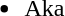<table style="width:50%;">
<tr>
<td><br><ul><li>Aka</li></ul></td>
</tr>
</table>
